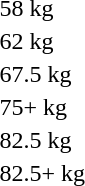<table>
<tr>
<td>58 kg</td>
<td></td>
<td></td>
<td></td>
</tr>
<tr>
<td>62 kg</td>
<td></td>
<td></td>
<td></td>
</tr>
<tr>
<td>67.5 kg</td>
<td></td>
<td></td>
<td></td>
</tr>
<tr>
<td>75+ kg</td>
<td></td>
<td></td>
<td></td>
</tr>
<tr>
<td>82.5 kg</td>
<td></td>
<td></td>
<td></td>
</tr>
<tr>
<td>82.5+ kg</td>
<td></td>
<td></td>
<td></td>
</tr>
</table>
